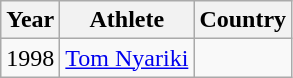<table class="wikitable sortable">
<tr>
<th>Year</th>
<th>Athlete</th>
<th>Country</th>
</tr>
<tr>
<td>1998</td>
<td><a href='#'>Tom Nyariki</a></td>
<td></td>
</tr>
</table>
